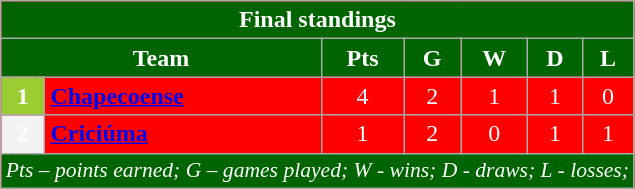<table class="wikitable" style="text-align:center; color:white; background:#ff0000">
<tr>
<th style="background:#006400" colspan="10">Final standings</th>
</tr>
<tr>
<th style="background:#006400" colspan="2">Team</th>
<th style="background:#006400">Pts</th>
<th style="background:#006400">G</th>
<th style="background:#006400">W</th>
<th style="background:#006400">D</th>
<th style="background:#006400">L</th>
</tr>
<tr>
<th style="background:#9acd32">1</th>
<td align="left"><strong><a href='#'><span>Chapecoense</span></a></strong></td>
<td>4</td>
<td>2</td>
<td>1</td>
<td>1</td>
<td>0</td>
</tr>
<tr>
<th>2</th>
<td align="left"><strong><a href='#'><span>Criciúma</span></a></strong></td>
<td>1</td>
<td>2</td>
<td>0</td>
<td>1</td>
<td>1</td>
</tr>
<tr>
<td colspan="10" style="background:#006400; font-size:90%; font-style:italic">Pts – points earned; G – games played; W - wins; D - draws; L - losses;</td>
</tr>
</table>
